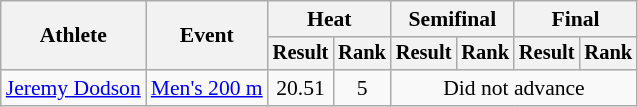<table class="wikitable" style="font-size:90%">
<tr>
<th rowspan="2">Athlete</th>
<th rowspan="2">Event</th>
<th colspan="2">Heat</th>
<th colspan="2">Semifinal</th>
<th colspan="2">Final</th>
</tr>
<tr style="font-size:95%">
<th>Result</th>
<th>Rank</th>
<th>Result</th>
<th>Rank</th>
<th>Result</th>
<th>Rank</th>
</tr>
<tr align=center>
<td align=left><a href='#'>Jeremy Dodson</a></td>
<td align=left><a href='#'>Men's 200 m</a></td>
<td>20.51</td>
<td>5</td>
<td colspan=4>Did not advance</td>
</tr>
</table>
